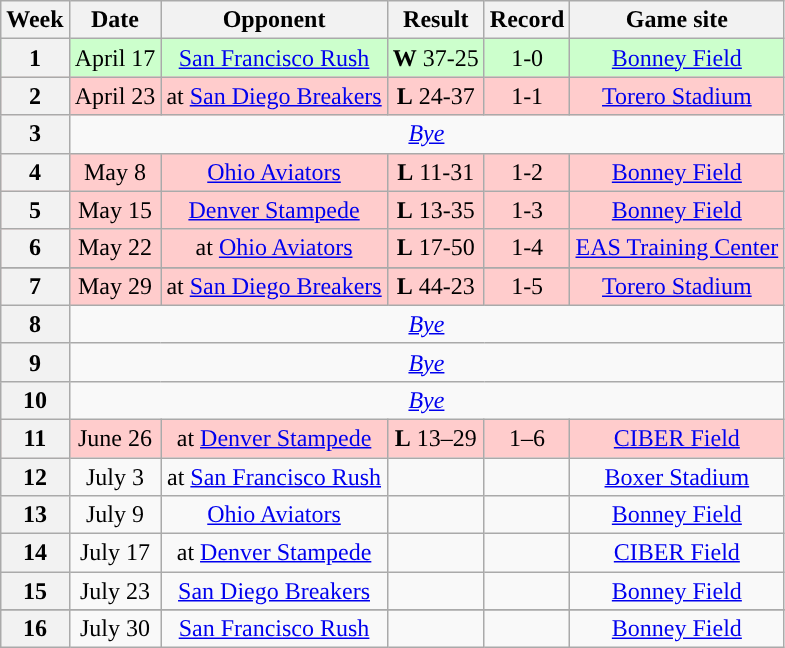<table class="wikitable" style="text-align:center">
<tr>
<th>Week</th>
<th>Date</th>
<th>Opponent</th>
<th>Result</th>
<th>Record</th>
<th>Game site</th>
</tr>
<tr style="background:#cfc">
<th>1</th>
<td>April 17</td>
<td><a href='#'>San Francisco Rush</a></td>
<td><strong>W</strong> 37-25</td>
<td>1-0</td>
<td><a href='#'>Bonney Field</a></td>
</tr>
<tr style="background:#fcc">
<th>2</th>
<td>April 23</td>
<td>at <a href='#'>San Diego Breakers</a></td>
<td><strong>L</strong> 24-37</td>
<td>1-1</td>
<td><a href='#'>Torero Stadium</a></td>
</tr>
<tr>
<th>3</th>
<td colspan=8><em><a href='#'>Bye</a></em></td>
</tr>
<tr style="background:#fcc">
<th>4</th>
<td>May 8</td>
<td><a href='#'>Ohio Aviators</a></td>
<td><strong>L</strong> 11-31</td>
<td>1-2</td>
<td><a href='#'>Bonney Field</a></td>
</tr>
<tr style="background:#fcc">
<th>5</th>
<td>May 15</td>
<td><a href='#'>Denver Stampede</a></td>
<td><strong>L</strong> 13-35</td>
<td>1-3</td>
<td><a href='#'>Bonney Field</a></td>
</tr>
<tr style="background:#fcc">
<th>6</th>
<td>May 22</td>
<td>at <a href='#'>Ohio Aviators</a></td>
<td><strong>L</strong> 17-50</td>
<td>1-4</td>
<td><a href='#'>EAS Training Center</a></td>
</tr>
<tr>
</tr>
<tr style="background:#fcc">
<th>7</th>
<td>May 29</td>
<td>at <a href='#'>San Diego Breakers</a></td>
<td><strong>L</strong> 44-23</td>
<td>1-5</td>
<td><a href='#'>Torero Stadium</a></td>
</tr>
<tr>
<th>8</th>
<td colspan=8><em><a href='#'>Bye</a></em></td>
</tr>
<tr>
<th>9</th>
<td colspan=8><em><a href='#'>Bye</a></em></td>
</tr>
<tr>
<th>10</th>
<td colspan=8><em><a href='#'>Bye</a></em></td>
</tr>
<tr style="background:#fcc">
<th>11</th>
<td>June 26</td>
<td>at <a href='#'>Denver Stampede</a></td>
<td><strong>L</strong> 13–29</td>
<td>1–6</td>
<td><a href='#'>CIBER Field</a></td>
</tr>
<tr style="background:#">
<th>12</th>
<td>July 3</td>
<td>at <a href='#'>San Francisco Rush</a></td>
<td></td>
<td></td>
<td><a href='#'>Boxer Stadium</a></td>
</tr>
<tr style="background:#">
<th>13</th>
<td>July 9</td>
<td><a href='#'>Ohio Aviators</a></td>
<td></td>
<td></td>
<td><a href='#'>Bonney Field</a></td>
</tr>
<tr style="background:#">
<th>14</th>
<td>July 17</td>
<td>at <a href='#'>Denver Stampede</a></td>
<td></td>
<td></td>
<td><a href='#'>CIBER Field</a></td>
</tr>
<tr style="background:#">
<th>15</th>
<td>July 23</td>
<td><a href='#'>San Diego Breakers</a></td>
<td></td>
<td></td>
<td><a href='#'>Bonney Field</a></td>
</tr>
<tr>
</tr>
<tr style="background:#">
<th>16</th>
<td>July 30</td>
<td><a href='#'>San Francisco Rush</a></td>
<td></td>
<td></td>
<td><a href='#'>Bonney Field</a></td>
</tr>
</table>
